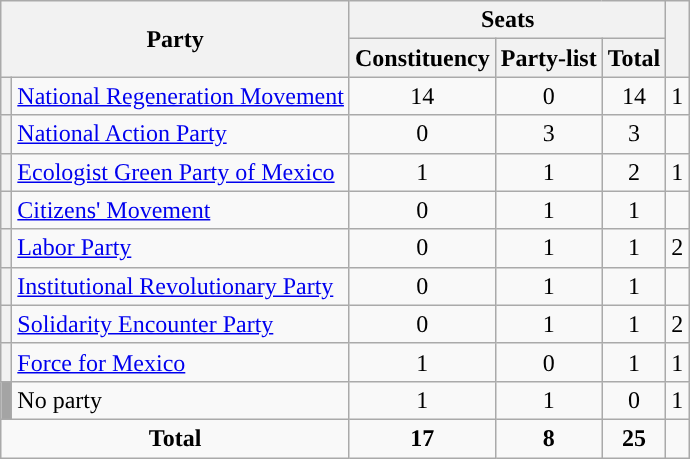<table class="wikitable" style="text-align:center;">
<tr>
<th colspan="2" rowspan="2">Party</th>
<th colspan="3">Seats</th>
<th rowspan="2"></th>
</tr>
<tr>
<th style="width:3em"><strong>Constituency</strong></th>
<th>Party-list</th>
<th>Total</th>
</tr>
<tr>
<th style="background-color:"></th>
<td style="text-align:left;"><a href='#'>National Regeneration Movement</a></td>
<td>14</td>
<td>0</td>
<td>14</td>
<td> 1</td>
</tr>
<tr>
<th style="background-color:"></th>
<td style="text-align:left;"><a href='#'>National Action Party</a></td>
<td>0</td>
<td>3</td>
<td>3</td>
<td></td>
</tr>
<tr>
<th style="background-color:"></th>
<td style="text-align:left;"><a href='#'>Ecologist Green Party of Mexico</a></td>
<td>1</td>
<td>1</td>
<td>2</td>
<td> 1</td>
</tr>
<tr>
<th style="background-color:"></th>
<td style="text-align:left;"><a href='#'>Citizens' Movement</a></td>
<td>0</td>
<td>1</td>
<td>1</td>
<td></td>
</tr>
<tr>
<th style="background-color:"></th>
<td style="text-align:left;"><a href='#'>Labor Party</a></td>
<td>0</td>
<td>1</td>
<td>1</td>
<td> 2</td>
</tr>
<tr>
<th style="background-color:"></th>
<td style="text-align:left;"><a href='#'>Institutional Revolutionary Party</a></td>
<td>0</td>
<td>1</td>
<td>1</td>
<td></td>
</tr>
<tr>
<th style="background-color:"></th>
<td style="text-align:left;"><a href='#'>Solidarity Encounter Party</a></td>
<td>0</td>
<td>1</td>
<td>1</td>
<td> 2</td>
</tr>
<tr>
<th style="background-color:"></th>
<td style="text-align:left;"><a href='#'>Force for Mexico</a></td>
<td>1</td>
<td>0</td>
<td>1</td>
<td> 1</td>
</tr>
<tr>
<th style="background-color:#A4A4A4"></th>
<td style="text-align:left;">No party</td>
<td>1</td>
<td>1</td>
<td>0</td>
<td> 1</td>
</tr>
<tr>
<td colspan="2"><strong>Total</strong></td>
<td><strong>17</strong></td>
<td><strong>8</strong></td>
<td><strong>25</strong></td>
<td></td>
</tr>
</table>
